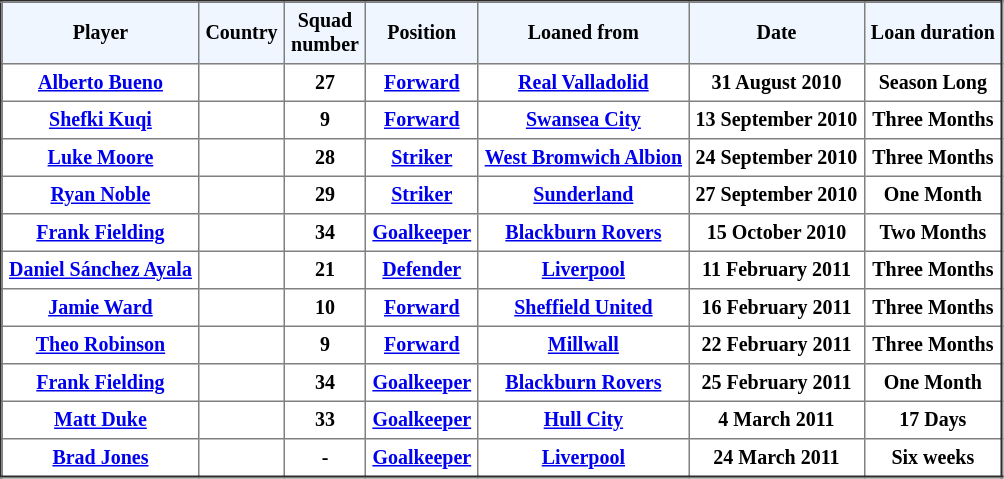<table border="2" cellpadding="4" style="border-collapse:collapse; text-align:center; font-size:smaller;">
<tr style="background:#f0f6ff;">
<th><strong>Player</strong></th>
<th><strong>Country</strong></th>
<th><strong>Squad<br>number</strong></th>
<th><strong>Position</strong></th>
<th><strong>Loaned from</strong></th>
<th><strong>Date</strong></th>
<th><strong>Loan duration</strong></th>
</tr>
<tr>
<th><a href='#'>Alberto Bueno</a></th>
<th></th>
<th>27</th>
<th><a href='#'>Forward</a></th>
<th><a href='#'>Real Valladolid</a></th>
<th>31 August 2010</th>
<th>Season Long</th>
</tr>
<tr>
<th><a href='#'>Shefki Kuqi</a></th>
<th></th>
<th>9</th>
<th><a href='#'>Forward</a></th>
<th><a href='#'>Swansea City</a></th>
<th>13 September 2010</th>
<th>Three Months</th>
</tr>
<tr>
<th><a href='#'>Luke Moore</a></th>
<th></th>
<th>28</th>
<th><a href='#'>Striker</a></th>
<th><a href='#'>West Bromwich Albion</a></th>
<th>24 September 2010</th>
<th>Three Months</th>
</tr>
<tr bgcolor="">
<th><a href='#'>Ryan Noble</a></th>
<th></th>
<th>29</th>
<th><a href='#'>Striker</a></th>
<th><a href='#'>Sunderland</a></th>
<th>27 September 2010</th>
<th>One Month</th>
</tr>
<tr bgcolor="">
<th><a href='#'>Frank Fielding</a></th>
<th></th>
<th>34</th>
<th><a href='#'>Goalkeeper</a></th>
<th><a href='#'>Blackburn Rovers</a></th>
<th>15 October 2010</th>
<th>Two Months</th>
</tr>
<tr bgcolor="">
<th><a href='#'>Daniel Sánchez Ayala</a></th>
<th></th>
<th>21</th>
<th><a href='#'>Defender</a></th>
<th><a href='#'>Liverpool</a></th>
<th>11 February 2011</th>
<th>Three Months</th>
</tr>
<tr bgcolor="">
<th><a href='#'>Jamie Ward</a></th>
<th></th>
<th>10</th>
<th><a href='#'>Forward</a></th>
<th><a href='#'>Sheffield United</a></th>
<th>16 February 2011</th>
<th>Three Months</th>
</tr>
<tr bgcolor="">
<th><a href='#'>Theo Robinson</a></th>
<th></th>
<th>9</th>
<th><a href='#'>Forward</a></th>
<th><a href='#'>Millwall</a></th>
<th>22 February 2011</th>
<th>Three Months</th>
</tr>
<tr bgcolor="">
<th><a href='#'>Frank Fielding</a></th>
<th></th>
<th>34</th>
<th><a href='#'>Goalkeeper</a></th>
<th><a href='#'>Blackburn Rovers</a></th>
<th>25 February 2011</th>
<th>One Month</th>
</tr>
<tr bgcolor="">
<th><a href='#'>Matt Duke</a></th>
<th></th>
<th>33</th>
<th><a href='#'>Goalkeeper</a></th>
<th><a href='#'>Hull City</a></th>
<th>4 March 2011</th>
<th>17 Days</th>
</tr>
<tr bgcolor="">
<th><a href='#'>Brad Jones</a></th>
<th></th>
<th>-</th>
<th><a href='#'>Goalkeeper</a></th>
<th><a href='#'>Liverpool</a></th>
<th>24 March 2011</th>
<th>Six weeks</th>
</tr>
</table>
